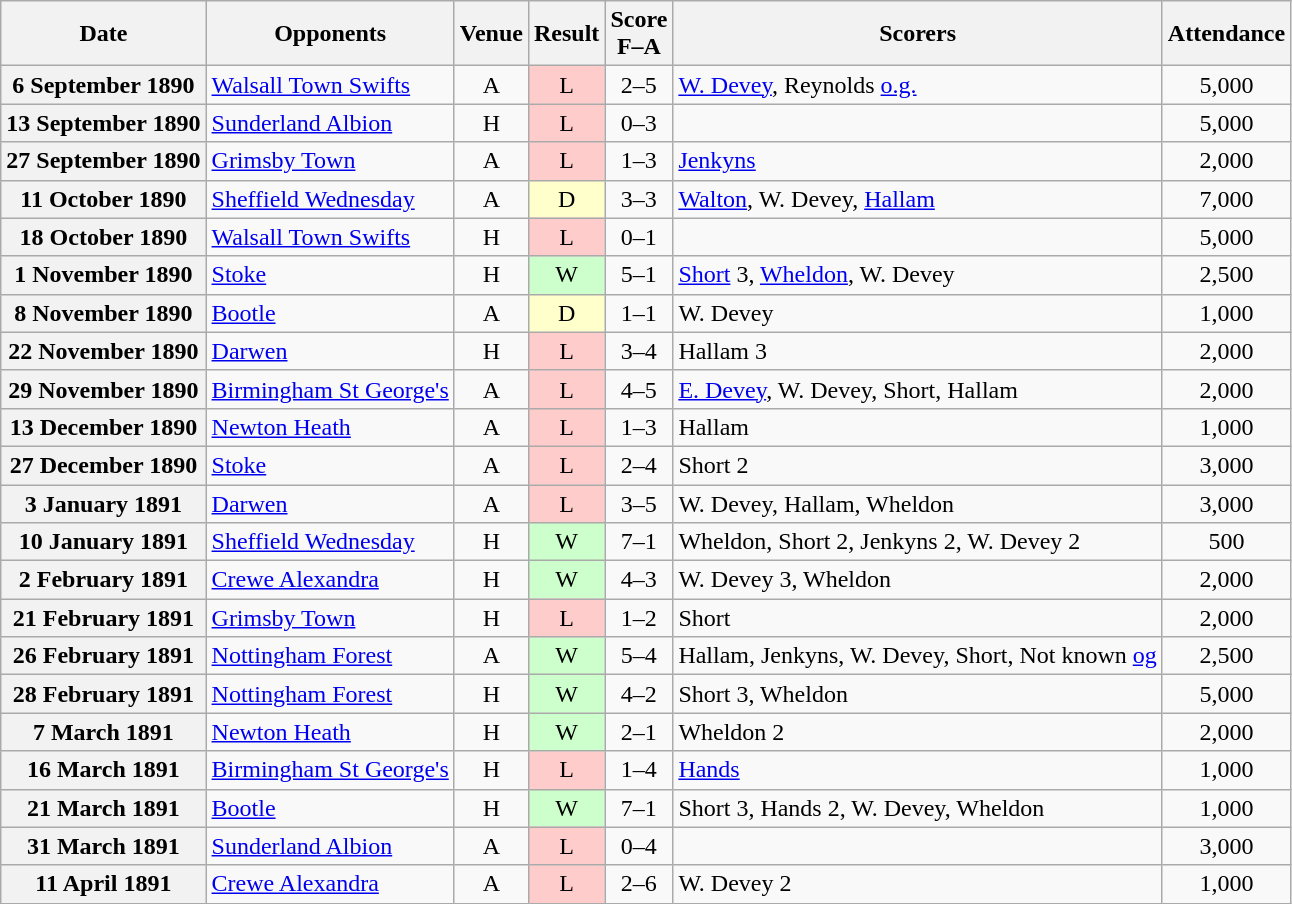<table class="wikitable plainrowheaders sortable" style="text-align:center">
<tr>
<th scope="col" data-sort-type="date">Date</th>
<th scope="col">Opponents</th>
<th scope="col">Venue</th>
<th scope="col">Result</th>
<th scope="col">Score<br>F–A</th>
<th scope="col" class="unsortable">Scorers</th>
<th scope="col">Attendance</th>
</tr>
<tr>
<th scope="row">6 September 1890</th>
<td align="left"><a href='#'>Walsall Town Swifts</a></td>
<td>A</td>
<td style=background:#fcc>L</td>
<td>2–5</td>
<td align="left"><a href='#'>W. Devey</a>, Reynolds <a href='#'>o.g.</a></td>
<td>5,000</td>
</tr>
<tr>
<th scope="row">13 September 1890</th>
<td align="left"><a href='#'>Sunderland Albion</a></td>
<td>H</td>
<td style=background:#fcc>L</td>
<td>0–3</td>
<td></td>
<td>5,000</td>
</tr>
<tr>
<th scope="row">27 September 1890</th>
<td align="left"><a href='#'>Grimsby Town</a></td>
<td>A</td>
<td style=background:#fcc>L</td>
<td>1–3</td>
<td align="left"><a href='#'>Jenkyns</a></td>
<td>2,000</td>
</tr>
<tr>
<th scope="row">11 October 1890</th>
<td align="left"><a href='#'>Sheffield Wednesday</a></td>
<td>A</td>
<td style=background:#ffc>D</td>
<td>3–3</td>
<td align="left"><a href='#'>Walton</a>, W. Devey, <a href='#'>Hallam</a></td>
<td>7,000</td>
</tr>
<tr>
<th scope="row">18 October 1890</th>
<td align="left"><a href='#'>Walsall Town Swifts</a></td>
<td>H</td>
<td style=background:#fcc>L</td>
<td>0–1</td>
<td></td>
<td>5,000</td>
</tr>
<tr>
<th scope="row">1 November 1890</th>
<td align="left"><a href='#'>Stoke</a></td>
<td>H</td>
<td style=background:#cfc>W</td>
<td>5–1</td>
<td align="left"><a href='#'>Short</a> 3, <a href='#'>Wheldon</a>, W. Devey</td>
<td>2,500</td>
</tr>
<tr>
<th scope="row">8 November 1890</th>
<td align="left"><a href='#'>Bootle</a></td>
<td>A</td>
<td style=background:#ffc>D</td>
<td>1–1</td>
<td align="left">W. Devey</td>
<td>1,000</td>
</tr>
<tr>
<th scope="row">22 November 1890</th>
<td align="left"><a href='#'>Darwen</a></td>
<td>H</td>
<td style=background:#fcc>L</td>
<td>3–4</td>
<td align="left">Hallam 3</td>
<td>2,000</td>
</tr>
<tr>
<th scope="row">29 November 1890</th>
<td align="left"><a href='#'>Birmingham St George's</a></td>
<td>A</td>
<td style=background:#fcc>L</td>
<td>4–5</td>
<td align="left"><a href='#'>E. Devey</a>, W. Devey, Short, Hallam</td>
<td>2,000</td>
</tr>
<tr>
<th scope="row">13 December 1890</th>
<td align="left"><a href='#'>Newton Heath</a></td>
<td>A</td>
<td style=background:#fcc>L</td>
<td>1–3</td>
<td align="left">Hallam</td>
<td>1,000</td>
</tr>
<tr>
<th scope="row">27 December 1890</th>
<td align="left"><a href='#'>Stoke</a></td>
<td>A</td>
<td style=background:#fcc>L</td>
<td>2–4</td>
<td align="left">Short 2</td>
<td>3,000</td>
</tr>
<tr>
<th scope="row">3 January 1891</th>
<td align="left"><a href='#'>Darwen</a></td>
<td>A</td>
<td style=background:#fcc>L</td>
<td>3–5</td>
<td align="left">W. Devey, Hallam, Wheldon</td>
<td>3,000</td>
</tr>
<tr>
<th scope="row">10 January 1891</th>
<td align="left"><a href='#'>Sheffield Wednesday</a></td>
<td>H</td>
<td style=background:#cfc>W</td>
<td>7–1</td>
<td align="left">Wheldon, Short 2, Jenkyns 2, W. Devey 2</td>
<td>500</td>
</tr>
<tr>
<th scope="row">2 February 1891</th>
<td align="left"><a href='#'>Crewe Alexandra</a></td>
<td>H</td>
<td style=background:#cfc>W</td>
<td>4–3</td>
<td align="left">W. Devey 3, Wheldon</td>
<td>2,000</td>
</tr>
<tr>
<th scope="row">21 February 1891</th>
<td align="left"><a href='#'>Grimsby Town</a></td>
<td>H</td>
<td style=background:#fcc>L</td>
<td>1–2</td>
<td align="left">Short</td>
<td>2,000</td>
</tr>
<tr>
<th scope="row">26 February 1891</th>
<td align="left"><a href='#'>Nottingham Forest</a></td>
<td>A</td>
<td style=background:#cfc>W</td>
<td>5–4</td>
<td align="left">Hallam, Jenkyns, W. Devey, Short, Not known <a href='#'>og</a></td>
<td>2,500</td>
</tr>
<tr>
<th scope="row">28 February 1891</th>
<td align="left"><a href='#'>Nottingham Forest</a></td>
<td>H</td>
<td style=background:#cfc>W</td>
<td>4–2</td>
<td align="left">Short 3, Wheldon</td>
<td>5,000</td>
</tr>
<tr>
<th scope="row">7 March 1891</th>
<td align="left"><a href='#'>Newton Heath</a></td>
<td>H</td>
<td style=background:#cfc>W</td>
<td>2–1</td>
<td align="left">Wheldon 2</td>
<td>2,000</td>
</tr>
<tr>
<th scope="row">16 March 1891</th>
<td align="left"><a href='#'>Birmingham St George's</a></td>
<td>H</td>
<td style=background:#fcc>L</td>
<td>1–4</td>
<td align="left"><a href='#'>Hands</a></td>
<td>1,000</td>
</tr>
<tr>
<th scope="row">21 March 1891</th>
<td align="left"><a href='#'>Bootle</a></td>
<td>H</td>
<td style=background:#cfc>W</td>
<td>7–1</td>
<td align="left">Short 3, Hands 2, W. Devey, Wheldon</td>
<td>1,000</td>
</tr>
<tr>
<th scope="row">31 March 1891</th>
<td align="left"><a href='#'>Sunderland Albion</a></td>
<td>A</td>
<td style=background:#fcc>L</td>
<td>0–4</td>
<td></td>
<td>3,000</td>
</tr>
<tr>
<th scope="row">11 April 1891</th>
<td align="left"><a href='#'>Crewe Alexandra</a></td>
<td>A</td>
<td style=background:#fcc>L</td>
<td>2–6</td>
<td align="left">W. Devey 2</td>
<td>1,000</td>
</tr>
</table>
